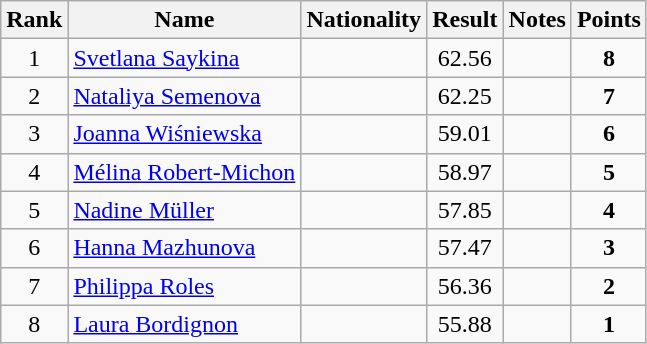<table class="wikitable sortable" style="text-align:center">
<tr>
<th>Rank</th>
<th>Name</th>
<th>Nationality</th>
<th>Result</th>
<th>Notes</th>
<th>Points</th>
</tr>
<tr>
<td>1</td>
<td align=left><a href='#'>Svetlana Saykina</a></td>
<td align=left></td>
<td>62.56</td>
<td></td>
<td><strong>8</strong></td>
</tr>
<tr>
<td>2</td>
<td align=left><a href='#'>Nataliya Semenova</a></td>
<td align=left></td>
<td>62.25</td>
<td></td>
<td><strong>7</strong></td>
</tr>
<tr>
<td>3</td>
<td align=left><a href='#'>Joanna Wiśniewska</a></td>
<td align=left></td>
<td>59.01</td>
<td></td>
<td><strong>6</strong></td>
</tr>
<tr>
<td>4</td>
<td align=left><a href='#'>Mélina Robert-Michon</a></td>
<td align=left></td>
<td>58.97</td>
<td></td>
<td><strong>5</strong></td>
</tr>
<tr>
<td>5</td>
<td align=left><a href='#'>Nadine Müller</a></td>
<td align=left></td>
<td>57.85</td>
<td></td>
<td><strong>4</strong></td>
</tr>
<tr>
<td>6</td>
<td align=left><a href='#'>Hanna Mazhunova</a></td>
<td align=left></td>
<td>57.47</td>
<td></td>
<td><strong>3</strong></td>
</tr>
<tr>
<td>7</td>
<td align=left><a href='#'>Philippa Roles</a></td>
<td align=left></td>
<td>56.36</td>
<td></td>
<td><strong>2</strong></td>
</tr>
<tr>
<td>8</td>
<td align=left><a href='#'>Laura Bordignon</a></td>
<td align=left></td>
<td>55.88</td>
<td></td>
<td><strong>1</strong></td>
</tr>
</table>
